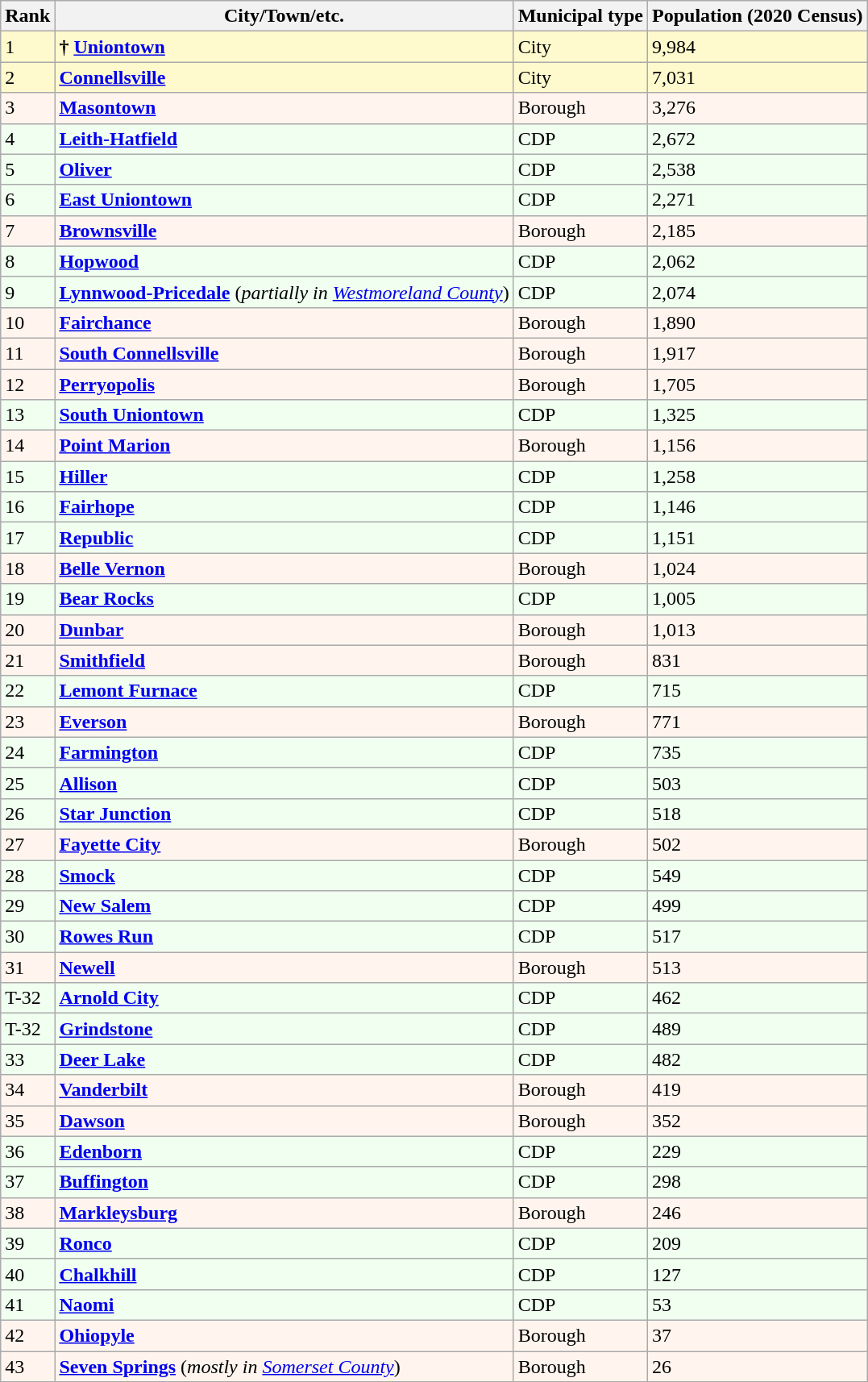<table class="wikitable sortable">
<tr>
<th>Rank</th>
<th>City/Town/etc.</th>
<th>Municipal type</th>
<th>Population (2020 Census)</th>
</tr>
<tr style="background-color:#FFFACD;">
<td>1</td>
<td><strong>†</strong> <strong><a href='#'>Uniontown</a></strong></td>
<td>City</td>
<td>9,984</td>
</tr>
<tr style="background-color:#FFFACD;">
<td>2</td>
<td><strong><a href='#'>Connellsville</a></strong></td>
<td>City</td>
<td>7,031</td>
</tr>
<tr style="background-color:#FFF5EE;">
<td>3</td>
<td><strong><a href='#'>Masontown</a></strong></td>
<td>Borough</td>
<td>3,276</td>
</tr>
<tr style="background-color:#F0FFF0;">
<td>4</td>
<td><strong><a href='#'>Leith-Hatfield</a></strong></td>
<td>CDP</td>
<td>2,672</td>
</tr>
<tr style="background-color:#F0FFF0;">
<td>5</td>
<td><strong><a href='#'>Oliver</a></strong></td>
<td>CDP</td>
<td>2,538</td>
</tr>
<tr style="background-color:#F0FFF0;">
<td>6</td>
<td><strong><a href='#'>East Uniontown</a></strong></td>
<td>CDP</td>
<td>2,271</td>
</tr>
<tr style="background-color:#FFF5EE;">
<td>7</td>
<td><strong><a href='#'>Brownsville</a></strong></td>
<td>Borough</td>
<td>2,185</td>
</tr>
<tr style="background-color:#F0FFF0;">
<td>8</td>
<td><strong><a href='#'>Hopwood</a></strong></td>
<td>CDP</td>
<td>2,062</td>
</tr>
<tr style="background-color:#F0FFF0;">
<td>9</td>
<td><strong><a href='#'>Lynnwood-Pricedale</a></strong> (<em>partially in <a href='#'>Westmoreland County</a></em>)</td>
<td>CDP</td>
<td>2,074</td>
</tr>
<tr style="background-color:#FFF5EE;">
<td>10</td>
<td><strong><a href='#'>Fairchance</a></strong></td>
<td>Borough</td>
<td>1,890</td>
</tr>
<tr style="background-color:#FFF5EE;">
<td>11</td>
<td><strong><a href='#'>South Connellsville</a></strong></td>
<td>Borough</td>
<td>1,917</td>
</tr>
<tr style="background-color:#FFF5EE;">
<td>12</td>
<td><strong><a href='#'>Perryopolis</a></strong></td>
<td>Borough</td>
<td>1,705</td>
</tr>
<tr style="background-color:#F0FFF0;">
<td>13</td>
<td><strong><a href='#'>South Uniontown</a></strong></td>
<td>CDP</td>
<td>1,325</td>
</tr>
<tr style="background-color:#FFF5EE;">
<td>14</td>
<td><strong><a href='#'>Point Marion</a></strong></td>
<td>Borough</td>
<td>1,156</td>
</tr>
<tr style="background-color:#F0FFF0;">
<td>15</td>
<td><strong><a href='#'>Hiller</a></strong></td>
<td>CDP</td>
<td>1,258</td>
</tr>
<tr style="background-color:#F0FFF0;">
<td>16</td>
<td><strong><a href='#'>Fairhope</a></strong></td>
<td>CDP</td>
<td>1,146</td>
</tr>
<tr style="background-color:#F0FFF0;">
<td>17</td>
<td><strong><a href='#'>Republic</a></strong></td>
<td>CDP</td>
<td>1,151</td>
</tr>
<tr style="background-color:#FFF5EE;">
<td>18</td>
<td><strong><a href='#'>Belle Vernon</a></strong></td>
<td>Borough</td>
<td>1,024</td>
</tr>
<tr style="background-color:#F0FFF0;">
<td>19</td>
<td><strong><a href='#'>Bear Rocks</a></strong></td>
<td>CDP</td>
<td>1,005</td>
</tr>
<tr style="background-color:#FFF5EE;">
<td>20</td>
<td><strong><a href='#'>Dunbar</a></strong></td>
<td>Borough</td>
<td>1,013</td>
</tr>
<tr style="background-color:#FFF5EE;">
<td>21</td>
<td><strong><a href='#'>Smithfield</a></strong></td>
<td>Borough</td>
<td>831</td>
</tr>
<tr style="background-color:#F0FFF0;">
<td>22</td>
<td><strong><a href='#'>Lemont Furnace</a></strong></td>
<td>CDP</td>
<td>715</td>
</tr>
<tr style="background-color:#FFF5EE;">
<td>23</td>
<td><strong><a href='#'>Everson</a></strong></td>
<td>Borough</td>
<td>771</td>
</tr>
<tr style="background-color:#F0FFF0;">
<td>24</td>
<td><strong><a href='#'>Farmington</a></strong></td>
<td>CDP</td>
<td>735</td>
</tr>
<tr style="background-color:#F0FFF0;">
<td>25</td>
<td><strong><a href='#'>Allison</a></strong></td>
<td>CDP</td>
<td>503</td>
</tr>
<tr style="background-color:#F0FFF0;">
<td>26</td>
<td><strong><a href='#'>Star Junction</a></strong></td>
<td>CDP</td>
<td>518</td>
</tr>
<tr style="background-color:#FFF5EE;">
<td>27</td>
<td><strong><a href='#'>Fayette City</a></strong></td>
<td>Borough</td>
<td>502</td>
</tr>
<tr style="background-color:#F0FFF0;">
<td>28</td>
<td><strong><a href='#'>Smock</a></strong></td>
<td>CDP</td>
<td>549</td>
</tr>
<tr style="background-color:#F0FFF0;">
<td>29</td>
<td><strong><a href='#'>New Salem</a></strong></td>
<td>CDP</td>
<td>499</td>
</tr>
<tr style="background-color:#F0FFF0;">
<td>30</td>
<td><strong><a href='#'>Rowes Run</a></strong></td>
<td>CDP</td>
<td>517</td>
</tr>
<tr style="background-color:#FFF5EE;">
<td>31</td>
<td><strong><a href='#'>Newell</a></strong></td>
<td>Borough</td>
<td>513</td>
</tr>
<tr style="background-color:#F0FFF0;">
<td>T-32</td>
<td><strong><a href='#'>Arnold City</a></strong></td>
<td>CDP</td>
<td>462</td>
</tr>
<tr style="background-color:#F0FFF0;">
<td>T-32</td>
<td><strong><a href='#'>Grindstone</a></strong></td>
<td>CDP</td>
<td>489</td>
</tr>
<tr style="background-color:#F0FFF0;">
<td>33</td>
<td><strong><a href='#'>Deer Lake</a></strong></td>
<td>CDP</td>
<td>482</td>
</tr>
<tr style="background-color:#FFF5EE;">
<td>34</td>
<td><strong><a href='#'>Vanderbilt</a></strong></td>
<td>Borough</td>
<td>419</td>
</tr>
<tr style="background-color:#FFF5EE;">
<td>35</td>
<td><strong><a href='#'>Dawson</a></strong></td>
<td>Borough</td>
<td>352</td>
</tr>
<tr style="background-color:#F0FFF0;">
<td>36</td>
<td><strong><a href='#'>Edenborn</a></strong></td>
<td>CDP</td>
<td>229</td>
</tr>
<tr style="background-color:#F0FFF0;">
<td>37</td>
<td><strong><a href='#'>Buffington</a></strong></td>
<td>CDP</td>
<td>298</td>
</tr>
<tr style="background-color:#FFF5EE;">
<td>38</td>
<td><strong><a href='#'>Markleysburg</a></strong></td>
<td>Borough</td>
<td>246</td>
</tr>
<tr style="background-color:#F0FFF0;">
<td>39</td>
<td><strong><a href='#'>Ronco</a></strong></td>
<td>CDP</td>
<td>209</td>
</tr>
<tr style="background-color:#F0FFF0;">
<td>40</td>
<td><strong><a href='#'>Chalkhill</a></strong></td>
<td>CDP</td>
<td>127</td>
</tr>
<tr style="background-color:#F0FFF0;">
<td>41</td>
<td><strong><a href='#'>Naomi</a></strong></td>
<td>CDP</td>
<td>53</td>
</tr>
<tr style="background-color:#FFF5EE;">
<td>42</td>
<td><strong><a href='#'>Ohiopyle</a></strong></td>
<td>Borough</td>
<td>37</td>
</tr>
<tr style="background-color:#FFF5EE;">
<td>43</td>
<td><strong><a href='#'>Seven Springs</a></strong> (<em>mostly in <a href='#'>Somerset County</a></em>)</td>
<td>Borough</td>
<td>26</td>
</tr>
</table>
